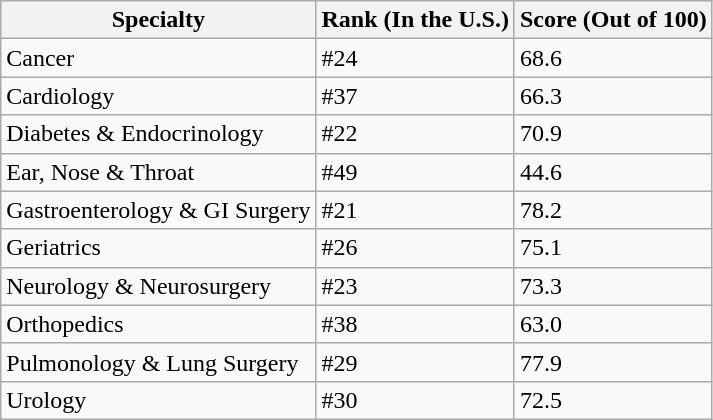<table class="wikitable">
<tr>
<th>Specialty</th>
<th>Rank (In the U.S.)</th>
<th>Score (Out of 100)</th>
</tr>
<tr>
<td>Cancer</td>
<td>#24</td>
<td>68.6</td>
</tr>
<tr>
<td>Cardiology</td>
<td>#37</td>
<td>66.3</td>
</tr>
<tr>
<td>Diabetes & Endocrinology</td>
<td>#22</td>
<td>70.9</td>
</tr>
<tr>
<td>Ear, Nose & Throat</td>
<td>#49</td>
<td>44.6</td>
</tr>
<tr>
<td>Gastroenterology & GI Surgery</td>
<td>#21</td>
<td>78.2</td>
</tr>
<tr>
<td>Geriatrics</td>
<td>#26</td>
<td>75.1</td>
</tr>
<tr>
<td>Neurology & Neurosurgery</td>
<td>#23</td>
<td>73.3</td>
</tr>
<tr>
<td>Orthopedics</td>
<td>#38</td>
<td>63.0</td>
</tr>
<tr>
<td>Pulmonology & Lung Surgery</td>
<td>#29</td>
<td>77.9</td>
</tr>
<tr>
<td>Urology</td>
<td>#30</td>
<td>72.5</td>
</tr>
</table>
